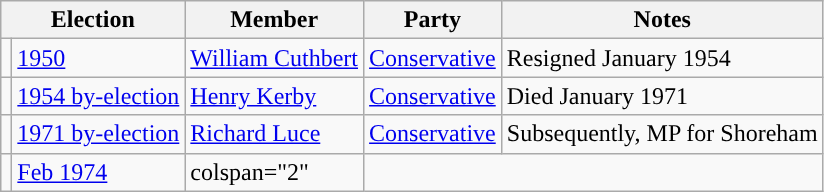<table class="wikitable">
<tr>
<th colspan="2">Election</th>
<th>Member</th>
<th>Party</th>
<th>Notes</th>
</tr>
<tr>
<td style="color:inherit;background-color: "></td>
<td><a href='#'>1950</a></td>
<td><a href='#'>William Cuthbert</a></td>
<td><a href='#'>Conservative</a></td>
<td>Resigned January 1954</td>
</tr>
<tr>
<td style="color:inherit;background-color: "></td>
<td><a href='#'>1954 by-election</a></td>
<td><a href='#'>Henry Kerby</a></td>
<td><a href='#'>Conservative</a></td>
<td>Died January 1971</td>
</tr>
<tr>
<td style="color:inherit;background-color: "></td>
<td><a href='#'>1971 by-election</a></td>
<td><a href='#'>Richard Luce</a></td>
<td><a href='#'>Conservative</a></td>
<td>Subsequently, MP for Shoreham</td>
</tr>
<tr>
<td></td>
<td><a href='#'>Feb 1974</a></td>
<td>colspan="2" </td>
</tr>
</table>
